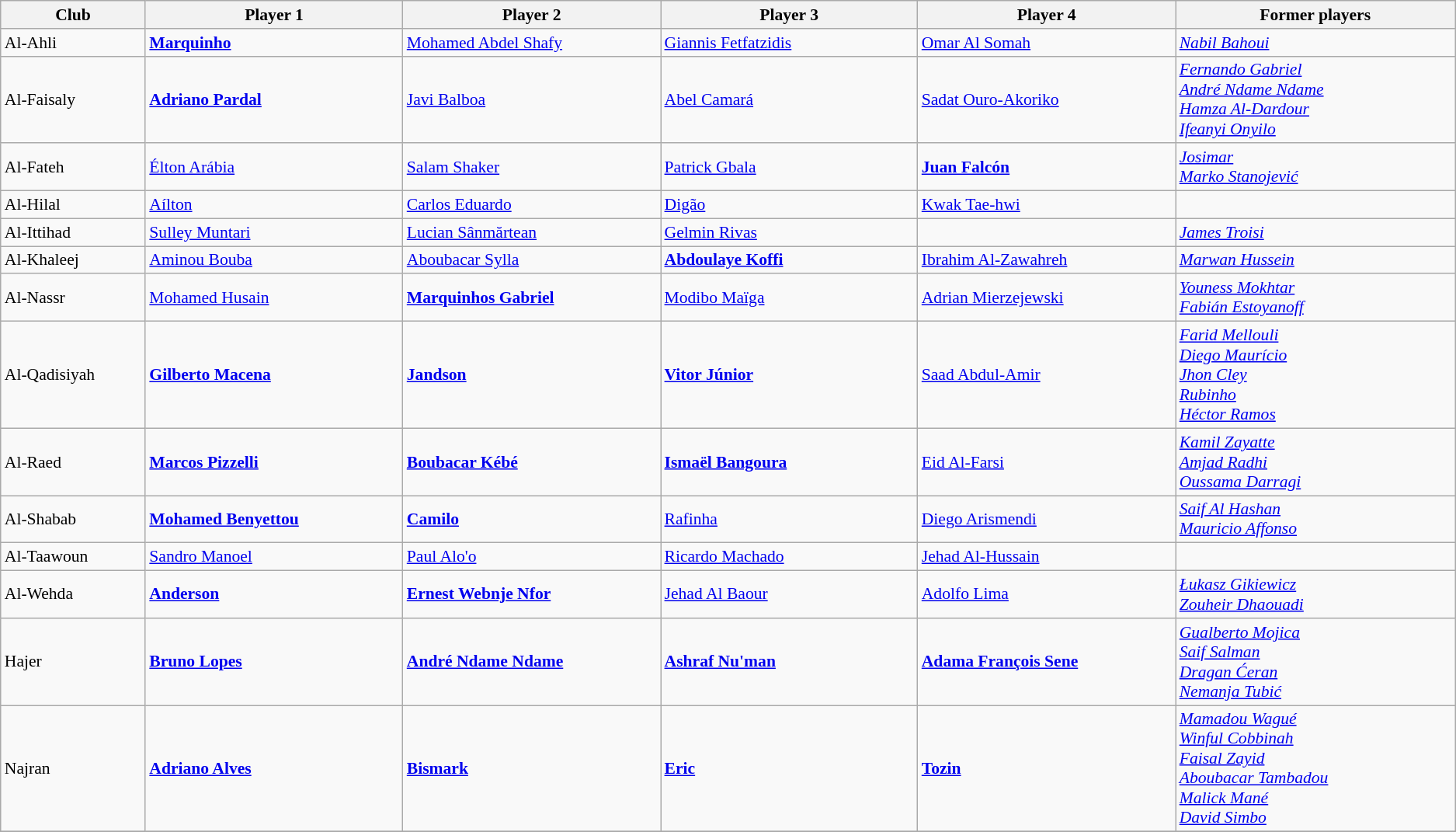<table class="wikitable" border="1" style="text-align: left; font-size:90%">
<tr>
<th width="120">Club</th>
<th width="220">Player 1</th>
<th width="220">Player 2</th>
<th width="220">Player 3</th>
<th width="220">Player 4</th>
<th width="240">Former players</th>
</tr>
<tr>
<td>Al-Ahli</td>
<td> <strong><a href='#'>Marquinho</a></strong></td>
<td> <a href='#'>Mohamed Abdel Shafy</a></td>
<td> <a href='#'>Giannis Fetfatzidis</a></td>
<td> <a href='#'>Omar Al Somah</a></td>
<td> <em><a href='#'>Nabil Bahoui</a></em></td>
</tr>
<tr>
<td>Al-Faisaly</td>
<td> <strong><a href='#'>Adriano Pardal</a></strong></td>
<td> <a href='#'>Javi Balboa</a></td>
<td> <a href='#'>Abel Camará</a></td>
<td> <a href='#'>Sadat Ouro-Akoriko</a></td>
<td> <em><a href='#'>Fernando Gabriel</a></em><br> <em><a href='#'>André Ndame Ndame</a></em><br> <em><a href='#'>Hamza Al-Dardour</a></em><br> <em><a href='#'>Ifeanyi Onyilo</a></em></td>
</tr>
<tr>
<td>Al-Fateh</td>
<td> <a href='#'>Élton Arábia</a></td>
<td> <a href='#'>Salam Shaker</a></td>
<td> <a href='#'>Patrick Gbala</a></td>
<td> <strong><a href='#'>Juan Falcón</a></strong></td>
<td> <em><a href='#'>Josimar</a></em><br> <em><a href='#'>Marko Stanojević</a></em></td>
</tr>
<tr>
<td>Al-Hilal</td>
<td> <a href='#'>Aílton</a></td>
<td> <a href='#'>Carlos Eduardo</a></td>
<td> <a href='#'>Digão</a></td>
<td> <a href='#'>Kwak Tae-hwi</a></td>
<td></td>
</tr>
<tr>
<td>Al-Ittihad</td>
<td> <a href='#'>Sulley Muntari</a></td>
<td> <a href='#'>Lucian Sânmărtean</a></td>
<td> <a href='#'>Gelmin Rivas</a></td>
<td></td>
<td> <em><a href='#'>James Troisi</a></em></td>
</tr>
<tr>
<td>Al-Khaleej</td>
<td> <a href='#'>Aminou Bouba</a></td>
<td> <a href='#'>Aboubacar Sylla</a></td>
<td> <strong><a href='#'>Abdoulaye Koffi</a></strong></td>
<td> <a href='#'>Ibrahim Al-Zawahreh</a></td>
<td> <em><a href='#'>Marwan Hussein</a></em></td>
</tr>
<tr>
<td>Al-Nassr</td>
<td> <a href='#'>Mohamed Husain</a></td>
<td> <strong><a href='#'>Marquinhos Gabriel</a></strong></td>
<td> <a href='#'>Modibo Maïga</a></td>
<td> <a href='#'>Adrian Mierzejewski</a></td>
<td> <em><a href='#'>Youness Mokhtar</a></em><br> <em><a href='#'>Fabián Estoyanoff</a></em></td>
</tr>
<tr>
<td>Al-Qadisiyah</td>
<td> <strong><a href='#'>Gilberto Macena</a></strong></td>
<td> <strong><a href='#'>Jandson</a></strong></td>
<td> <strong><a href='#'>Vitor Júnior</a></strong></td>
<td> <a href='#'>Saad Abdul-Amir</a></td>
<td> <em><a href='#'>Farid Mellouli</a></em><br> <em><a href='#'>Diego Maurício</a></em><br> <em><a href='#'>Jhon Cley</a></em><br> <em><a href='#'>Rubinho</a></em><br> <em><a href='#'>Héctor Ramos</a></em></td>
</tr>
<tr>
<td>Al-Raed</td>
<td> <strong><a href='#'>Marcos Pizzelli</a></strong></td>
<td> <strong><a href='#'>Boubacar Kébé</a></strong></td>
<td> <strong><a href='#'>Ismaël Bangoura</a></strong></td>
<td> <a href='#'>Eid Al-Farsi</a></td>
<td> <em><a href='#'>Kamil Zayatte</a></em><br> <em><a href='#'>Amjad Radhi</a></em><br> <em><a href='#'>Oussama Darragi</a></em></td>
</tr>
<tr>
<td>Al-Shabab</td>
<td> <strong><a href='#'>Mohamed Benyettou</a></strong></td>
<td> <strong><a href='#'>Camilo</a></strong></td>
<td> <a href='#'>Rafinha</a></td>
<td> <a href='#'>Diego Arismendi</a></td>
<td> <em><a href='#'>Saif Al Hashan</a></em><br> <em><a href='#'>Mauricio Affonso</a></em></td>
</tr>
<tr>
<td>Al-Taawoun</td>
<td> <a href='#'>Sandro Manoel</a></td>
<td> <a href='#'>Paul Alo'o</a></td>
<td> <a href='#'>Ricardo Machado</a></td>
<td> <a href='#'>Jehad Al-Hussain</a></td>
<td></td>
</tr>
<tr>
<td>Al-Wehda</td>
<td> <strong><a href='#'>Anderson</a></strong></td>
<td> <strong><a href='#'>Ernest Webnje Nfor</a></strong></td>
<td> <a href='#'>Jehad Al Baour</a></td>
<td> <a href='#'>Adolfo Lima</a></td>
<td> <em><a href='#'>Łukasz Gikiewicz</a></em><br> <em><a href='#'>Zouheir Dhaouadi</a></em></td>
</tr>
<tr>
<td>Hajer</td>
<td> <strong><a href='#'>Bruno Lopes</a></strong></td>
<td> <strong><a href='#'>André Ndame Ndame</a></strong></td>
<td> <strong><a href='#'>Ashraf Nu'man</a></strong></td>
<td> <strong><a href='#'>Adama François Sene</a></strong></td>
<td> <em><a href='#'>Gualberto Mojica</a></em><br> <em><a href='#'>Saif Salman</a></em><br> <em><a href='#'>Dragan Ćeran</a></em><br> <em><a href='#'>Nemanja Tubić</a></em></td>
</tr>
<tr>
<td>Najran</td>
<td> <strong><a href='#'>Adriano Alves</a></strong></td>
<td> <strong><a href='#'>Bismark</a></strong></td>
<td> <strong><a href='#'>Eric</a></strong></td>
<td> <strong><a href='#'>Tozin</a></strong></td>
<td> <em><a href='#'>Mamadou Wagué</a></em><br> <em><a href='#'>Winful Cobbinah</a></em><br> <em><a href='#'>Faisal Zayid</a></em><br> <em><a href='#'>Aboubacar Tambadou</a></em><br> <em><a href='#'>Malick Mané</a></em><br> <em><a href='#'>David Simbo</a></em></td>
</tr>
<tr>
</tr>
</table>
